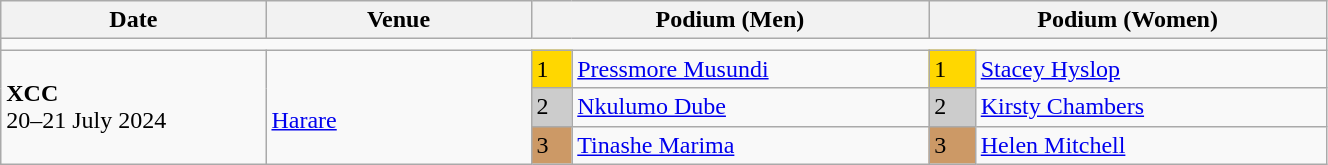<table class="wikitable" width=70%>
<tr>
<th>Date</th>
<th width=20%>Venue</th>
<th colspan=2 width=30%>Podium (Men)</th>
<th colspan=2 width=30%>Podium (Women)</th>
</tr>
<tr>
<td colspan=6></td>
</tr>
<tr>
<td rowspan=3><strong>XCC</strong> <br> 20–21 July 2024</td>
<td rowspan=3><br><a href='#'>Harare</a></td>
<td bgcolor=FFD700>1</td>
<td><a href='#'>Pressmore Musundi</a></td>
<td bgcolor=FFD700>1</td>
<td><a href='#'>Stacey Hyslop</a></td>
</tr>
<tr>
<td bgcolor=CCCCCC>2</td>
<td><a href='#'>Nkulumo Dube</a></td>
<td bgcolor=CCCCCC>2</td>
<td><a href='#'>Kirsty Chambers</a></td>
</tr>
<tr>
<td bgcolor=CC9966>3</td>
<td><a href='#'>Tinashe Marima</a></td>
<td bgcolor=CC9966>3</td>
<td><a href='#'>Helen Mitchell</a></td>
</tr>
</table>
